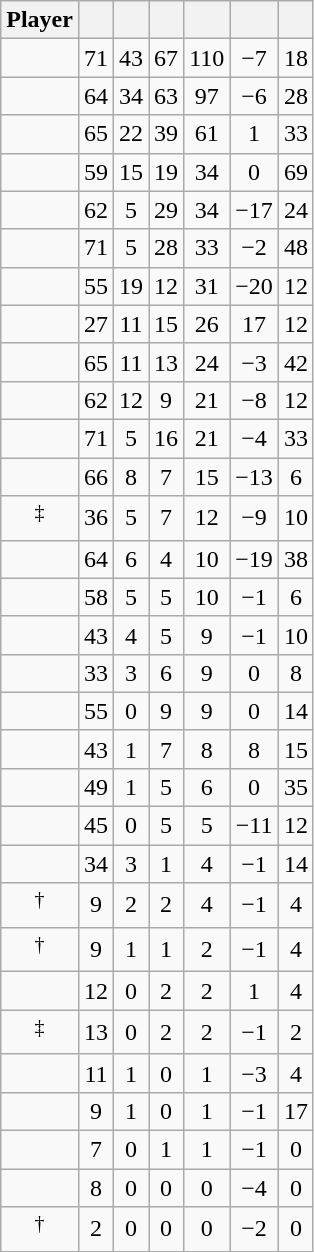<table class="wikitable sortable" style="text-align:center;">
<tr>
<th>Player</th>
<th></th>
<th></th>
<th></th>
<th></th>
<th data-sort-type="number"></th>
<th></th>
</tr>
<tr>
<td></td>
<td>71</td>
<td>43</td>
<td>67</td>
<td>110</td>
<td>−7</td>
<td>18</td>
</tr>
<tr>
<td></td>
<td>64</td>
<td>34</td>
<td>63</td>
<td>97</td>
<td>−6</td>
<td>28</td>
</tr>
<tr>
<td></td>
<td>65</td>
<td>22</td>
<td>39</td>
<td>61</td>
<td>1</td>
<td>33</td>
</tr>
<tr>
<td></td>
<td>59</td>
<td>15</td>
<td>19</td>
<td>34</td>
<td>0</td>
<td>69</td>
</tr>
<tr>
<td></td>
<td>62</td>
<td>5</td>
<td>29</td>
<td>34</td>
<td>−17</td>
<td>24</td>
</tr>
<tr>
<td></td>
<td>71</td>
<td>5</td>
<td>28</td>
<td>33</td>
<td>−2</td>
<td>48</td>
</tr>
<tr>
<td></td>
<td>55</td>
<td>19</td>
<td>12</td>
<td>31</td>
<td>−20</td>
<td>12</td>
</tr>
<tr>
<td></td>
<td>27</td>
<td>11</td>
<td>15</td>
<td>26</td>
<td>17</td>
<td>12</td>
</tr>
<tr>
<td></td>
<td>65</td>
<td>11</td>
<td>13</td>
<td>24</td>
<td>−3</td>
<td>42</td>
</tr>
<tr>
<td></td>
<td>62</td>
<td>12</td>
<td>9</td>
<td>21</td>
<td>−8</td>
<td>12</td>
</tr>
<tr>
<td></td>
<td>71</td>
<td>5</td>
<td>16</td>
<td>21</td>
<td>−4</td>
<td>33</td>
</tr>
<tr>
<td></td>
<td>66</td>
<td>8</td>
<td>7</td>
<td>15</td>
<td>−13</td>
<td>6</td>
</tr>
<tr>
<td><sup>‡</sup></td>
<td>36</td>
<td>5</td>
<td>7</td>
<td>12</td>
<td>−9</td>
<td>10</td>
</tr>
<tr>
<td></td>
<td>64</td>
<td>6</td>
<td>4</td>
<td>10</td>
<td>−19</td>
<td>38</td>
</tr>
<tr>
<td></td>
<td>58</td>
<td>5</td>
<td>5</td>
<td>10</td>
<td>−1</td>
<td>6</td>
</tr>
<tr>
<td></td>
<td>43</td>
<td>4</td>
<td>5</td>
<td>9</td>
<td>−1</td>
<td>10</td>
</tr>
<tr>
<td></td>
<td>33</td>
<td>3</td>
<td>6</td>
<td>9</td>
<td>0</td>
<td>8</td>
</tr>
<tr>
<td></td>
<td>55</td>
<td>0</td>
<td>9</td>
<td>9</td>
<td>0</td>
<td>14</td>
</tr>
<tr>
<td></td>
<td>43</td>
<td>1</td>
<td>7</td>
<td>8</td>
<td>8</td>
<td>15</td>
</tr>
<tr>
<td></td>
<td>49</td>
<td>1</td>
<td>5</td>
<td>6</td>
<td>0</td>
<td>35</td>
</tr>
<tr>
<td></td>
<td>45</td>
<td>0</td>
<td>5</td>
<td>5</td>
<td>−11</td>
<td>12</td>
</tr>
<tr>
<td></td>
<td>34</td>
<td>3</td>
<td>1</td>
<td>4</td>
<td>−1</td>
<td>14</td>
</tr>
<tr>
<td><sup>†</sup></td>
<td>9</td>
<td>2</td>
<td>2</td>
<td>4</td>
<td>−1</td>
<td>4</td>
</tr>
<tr>
<td><sup>†</sup></td>
<td>9</td>
<td>1</td>
<td>1</td>
<td>2</td>
<td>−1</td>
<td>4</td>
</tr>
<tr>
<td></td>
<td>12</td>
<td>0</td>
<td>2</td>
<td>2</td>
<td>1</td>
<td>4</td>
</tr>
<tr>
<td><sup>‡</sup></td>
<td>13</td>
<td>0</td>
<td>2</td>
<td>2</td>
<td>−1</td>
<td>2</td>
</tr>
<tr>
<td></td>
<td>11</td>
<td>1</td>
<td>0</td>
<td>1</td>
<td>−3</td>
<td>4</td>
</tr>
<tr>
<td></td>
<td>9</td>
<td>1</td>
<td>0</td>
<td>1</td>
<td>−1</td>
<td>17</td>
</tr>
<tr>
<td></td>
<td>7</td>
<td>0</td>
<td>1</td>
<td>1</td>
<td>−1</td>
<td>0</td>
</tr>
<tr>
<td></td>
<td>8</td>
<td>0</td>
<td>0</td>
<td>0</td>
<td>−4</td>
<td>0</td>
</tr>
<tr>
<td><sup>†</sup></td>
<td>2</td>
<td>0</td>
<td>0</td>
<td>0</td>
<td>−2</td>
<td>0</td>
</tr>
</table>
